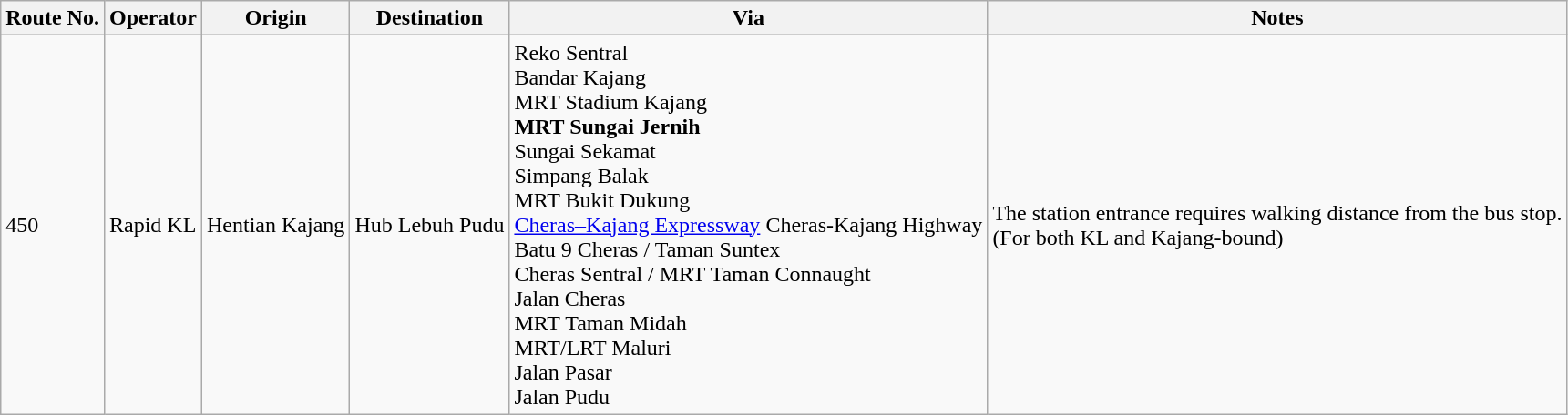<table class="wikitable">
<tr>
<th>Route No.</th>
<th>Operator</th>
<th>Origin</th>
<th>Destination</th>
<th>Via</th>
<th>Notes</th>
</tr>
<tr>
<td>450</td>
<td>Rapid KL</td>
<td>Hentian Kajang</td>
<td>Hub Lebuh Pudu</td>
<td>Reko Sentral<br>Bandar Kajang<br> MRT Stadium Kajang<br> <strong>MRT Sungai Jernih</strong><br>Sungai Sekamat<br>Simpang Balak<br> MRT Bukit Dukung<br><a href='#'>Cheras–Kajang Expressway</a> Cheras-Kajang Highway<br>Batu 9 Cheras / Taman Suntex<br>Cheras Sentral /  MRT Taman Connaught<br>Jalan Cheras<br> MRT Taman Midah<br> MRT/LRT Maluri<br>Jalan Pasar<br>Jalan Pudu</td>
<td>The station entrance requires walking distance from the bus stop.<br>(For both KL and Kajang-bound)</td>
</tr>
</table>
